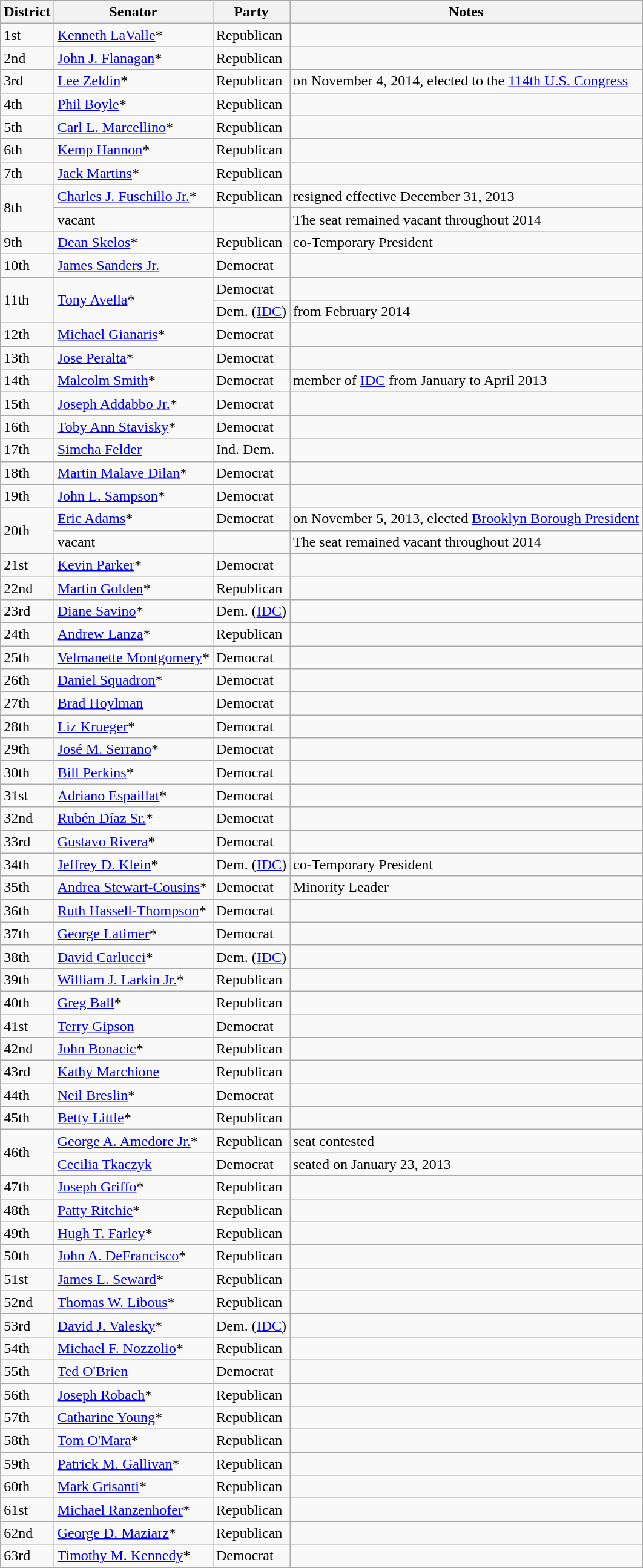<table class=wikitable>
<tr>
<th>District</th>
<th>Senator</th>
<th>Party</th>
<th>Notes</th>
</tr>
<tr>
<td>1st</td>
<td><a href='#'>Kenneth LaValle</a>*</td>
<td>Republican</td>
<td></td>
</tr>
<tr>
<td>2nd</td>
<td><a href='#'>John J. Flanagan</a>*</td>
<td>Republican</td>
<td></td>
</tr>
<tr>
<td>3rd</td>
<td><a href='#'>Lee Zeldin</a>*</td>
<td>Republican</td>
<td>on November 4, 2014, elected to the <a href='#'>114th U.S. Congress</a></td>
</tr>
<tr>
<td>4th</td>
<td><a href='#'>Phil Boyle</a>*</td>
<td>Republican</td>
<td></td>
</tr>
<tr>
<td>5th</td>
<td><a href='#'>Carl L. Marcellino</a>*</td>
<td>Republican</td>
<td></td>
</tr>
<tr>
<td>6th</td>
<td><a href='#'>Kemp Hannon</a>*</td>
<td>Republican</td>
<td></td>
</tr>
<tr>
<td>7th</td>
<td><a href='#'>Jack Martins</a>*</td>
<td>Republican</td>
<td></td>
</tr>
<tr>
<td rowspan=2>8th</td>
<td><a href='#'>Charles J. Fuschillo Jr.</a>*</td>
<td>Republican</td>
<td>resigned effective December 31, 2013</td>
</tr>
<tr>
<td>vacant</td>
<td></td>
<td>The seat remained vacant throughout 2014</td>
</tr>
<tr>
<td>9th</td>
<td><a href='#'>Dean Skelos</a>*</td>
<td>Republican</td>
<td>co-Temporary President</td>
</tr>
<tr>
<td>10th</td>
<td><a href='#'>James Sanders Jr.</a></td>
<td>Democrat</td>
<td></td>
</tr>
<tr>
<td rowspan= 2>11th</td>
<td rowspan=2><a href='#'>Tony Avella</a>*</td>
<td>Democrat</td>
<td></td>
</tr>
<tr>
<td>Dem. (<a href='#'>IDC</a>)</td>
<td>from February 2014</td>
</tr>
<tr>
<td>12th</td>
<td><a href='#'>Michael Gianaris</a>*</td>
<td>Democrat</td>
<td></td>
</tr>
<tr>
<td>13th</td>
<td><a href='#'>Jose Peralta</a>*</td>
<td>Democrat</td>
<td></td>
</tr>
<tr>
<td>14th</td>
<td><a href='#'>Malcolm Smith</a>*</td>
<td>Democrat</td>
<td>member of <a href='#'>IDC</a> from January to April 2013</td>
</tr>
<tr>
<td>15th</td>
<td><a href='#'>Joseph Addabbo Jr.</a>*</td>
<td>Democrat</td>
<td></td>
</tr>
<tr>
<td>16th</td>
<td><a href='#'>Toby Ann Stavisky</a>*</td>
<td>Democrat</td>
<td></td>
</tr>
<tr>
<td>17th</td>
<td><a href='#'>Simcha Felder</a></td>
<td>Ind. Dem.</td>
<td></td>
</tr>
<tr>
<td>18th</td>
<td><a href='#'>Martin Malave Dilan</a>*</td>
<td>Democrat</td>
<td></td>
</tr>
<tr>
<td>19th</td>
<td><a href='#'>John L. Sampson</a>*</td>
<td>Democrat</td>
<td></td>
</tr>
<tr>
<td rowspan=2>20th</td>
<td><a href='#'>Eric Adams</a>*</td>
<td>Democrat</td>
<td>on November 5, 2013, elected <a href='#'>Brooklyn Borough President</a></td>
</tr>
<tr>
<td>vacant</td>
<td></td>
<td>The seat remained vacant throughout 2014</td>
</tr>
<tr>
<td>21st</td>
<td><a href='#'>Kevin Parker</a>*</td>
<td>Democrat</td>
<td></td>
</tr>
<tr>
<td>22nd</td>
<td><a href='#'>Martin Golden</a>*</td>
<td>Republican</td>
<td></td>
</tr>
<tr>
<td>23rd</td>
<td><a href='#'>Diane Savino</a>*</td>
<td>Dem. (<a href='#'>IDC</a>)</td>
<td></td>
</tr>
<tr>
<td>24th</td>
<td><a href='#'>Andrew Lanza</a>*</td>
<td>Republican</td>
<td></td>
</tr>
<tr>
<td>25th</td>
<td><a href='#'>Velmanette Montgomery</a>*</td>
<td>Democrat</td>
<td></td>
</tr>
<tr>
<td>26th</td>
<td><a href='#'>Daniel Squadron</a>*</td>
<td>Democrat</td>
<td></td>
</tr>
<tr>
<td>27th</td>
<td><a href='#'>Brad Hoylman</a></td>
<td>Democrat</td>
<td></td>
</tr>
<tr>
<td>28th</td>
<td><a href='#'>Liz Krueger</a>*</td>
<td>Democrat</td>
<td></td>
</tr>
<tr>
<td>29th</td>
<td><a href='#'>José M. Serrano</a>*</td>
<td>Democrat</td>
<td></td>
</tr>
<tr>
<td>30th</td>
<td><a href='#'>Bill Perkins</a>*</td>
<td>Democrat</td>
<td></td>
</tr>
<tr>
<td>31st</td>
<td><a href='#'>Adriano Espaillat</a>*</td>
<td>Democrat</td>
<td></td>
</tr>
<tr>
<td>32nd</td>
<td><a href='#'>Rubén Díaz Sr.</a>*</td>
<td>Democrat</td>
<td></td>
</tr>
<tr>
<td>33rd</td>
<td><a href='#'>Gustavo Rivera</a>*</td>
<td>Democrat</td>
<td></td>
</tr>
<tr>
<td>34th</td>
<td><a href='#'>Jeffrey D. Klein</a>*</td>
<td>Dem. (<a href='#'>IDC</a>)</td>
<td>co-Temporary President</td>
</tr>
<tr>
<td>35th</td>
<td><a href='#'>Andrea Stewart-Cousins</a>*</td>
<td>Democrat</td>
<td>Minority Leader</td>
</tr>
<tr>
<td>36th</td>
<td><a href='#'>Ruth Hassell-Thompson</a>*</td>
<td>Democrat</td>
<td></td>
</tr>
<tr>
<td>37th</td>
<td><a href='#'>George Latimer</a>*</td>
<td>Democrat</td>
<td></td>
</tr>
<tr>
<td>38th</td>
<td><a href='#'>David Carlucci</a>*</td>
<td>Dem. (<a href='#'>IDC</a>)</td>
<td></td>
</tr>
<tr>
<td>39th</td>
<td><a href='#'>William J. Larkin Jr.</a>*</td>
<td>Republican</td>
<td></td>
</tr>
<tr>
<td>40th</td>
<td><a href='#'>Greg Ball</a>*</td>
<td>Republican</td>
<td></td>
</tr>
<tr>
<td>41st</td>
<td><a href='#'>Terry Gipson</a></td>
<td>Democrat</td>
<td></td>
</tr>
<tr>
<td>42nd</td>
<td><a href='#'>John Bonacic</a>*</td>
<td>Republican</td>
<td></td>
</tr>
<tr>
<td>43rd</td>
<td><a href='#'>Kathy Marchione</a></td>
<td>Republican</td>
<td></td>
</tr>
<tr>
<td>44th</td>
<td><a href='#'>Neil Breslin</a>*</td>
<td>Democrat</td>
<td></td>
</tr>
<tr>
<td>45th</td>
<td><a href='#'>Betty Little</a>*</td>
<td>Republican</td>
<td></td>
</tr>
<tr>
<td rowspan=2>46th</td>
<td><a href='#'>George A. Amedore Jr.</a>*</td>
<td>Republican</td>
<td>seat contested</td>
</tr>
<tr>
<td><a href='#'>Cecilia Tkaczyk</a></td>
<td>Democrat</td>
<td>seated on January 23, 2013</td>
</tr>
<tr>
<td>47th</td>
<td><a href='#'>Joseph Griffo</a>*</td>
<td>Republican</td>
<td></td>
</tr>
<tr>
<td>48th</td>
<td><a href='#'>Patty Ritchie</a>*</td>
<td>Republican</td>
<td></td>
</tr>
<tr>
<td>49th</td>
<td><a href='#'>Hugh T. Farley</a>*</td>
<td>Republican</td>
<td></td>
</tr>
<tr>
<td>50th</td>
<td><a href='#'>John A. DeFrancisco</a>*</td>
<td>Republican</td>
<td></td>
</tr>
<tr>
<td>51st</td>
<td><a href='#'>James L. Seward</a>*</td>
<td>Republican</td>
<td></td>
</tr>
<tr>
<td>52nd</td>
<td><a href='#'>Thomas W. Libous</a>*</td>
<td>Republican</td>
<td></td>
</tr>
<tr>
<td>53rd</td>
<td><a href='#'>David J. Valesky</a>*</td>
<td>Dem. (<a href='#'>IDC</a>)</td>
<td></td>
</tr>
<tr>
<td>54th</td>
<td><a href='#'>Michael F. Nozzolio</a>*</td>
<td>Republican</td>
<td></td>
</tr>
<tr>
<td>55th</td>
<td><a href='#'>Ted O'Brien</a></td>
<td>Democrat</td>
<td></td>
</tr>
<tr>
<td>56th</td>
<td><a href='#'>Joseph Robach</a>*</td>
<td>Republican</td>
<td></td>
</tr>
<tr>
<td>57th</td>
<td><a href='#'>Catharine Young</a>*</td>
<td>Republican</td>
<td></td>
</tr>
<tr>
<td>58th</td>
<td><a href='#'>Tom O'Mara</a>*</td>
<td>Republican</td>
<td></td>
</tr>
<tr>
<td>59th</td>
<td><a href='#'>Patrick M. Gallivan</a>*</td>
<td>Republican</td>
<td></td>
</tr>
<tr>
<td>60th</td>
<td><a href='#'>Mark Grisanti</a>*</td>
<td>Republican</td>
<td></td>
</tr>
<tr>
<td>61st</td>
<td><a href='#'>Michael Ranzenhofer</a>*</td>
<td>Republican</td>
<td></td>
</tr>
<tr>
<td>62nd</td>
<td><a href='#'>George D. Maziarz</a>*</td>
<td>Republican</td>
<td></td>
</tr>
<tr>
<td>63rd</td>
<td><a href='#'>Timothy M. Kennedy</a>*</td>
<td>Democrat</td>
<td></td>
</tr>
<tr>
</tr>
</table>
